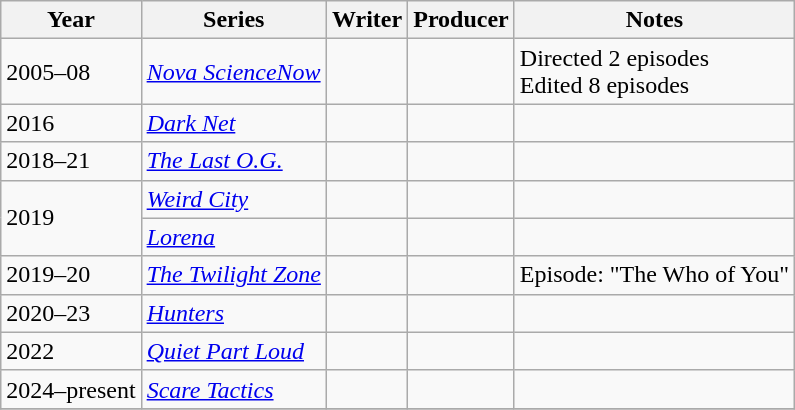<table class="wikitable">
<tr>
<th>Year</th>
<th>Series</th>
<th>Writer</th>
<th>Producer</th>
<th>Notes</th>
</tr>
<tr>
<td>2005–08</td>
<td><em><a href='#'>Nova ScienceNow</a></em></td>
<td></td>
<td></td>
<td>Directed 2 episodes<br>Edited 8 episodes</td>
</tr>
<tr>
<td>2016</td>
<td><em><a href='#'>Dark Net</a></em></td>
<td></td>
<td></td>
<td></td>
</tr>
<tr>
<td>2018–21</td>
<td><em><a href='#'>The Last O.G.</a></em></td>
<td></td>
<td></td>
<td></td>
</tr>
<tr>
<td rowspan="2">2019</td>
<td><em><a href='#'>Weird City</a></em></td>
<td></td>
<td></td>
<td></td>
</tr>
<tr>
<td><em><a href='#'>Lorena</a></em></td>
<td></td>
<td></td>
<td></td>
</tr>
<tr>
<td>2019–20</td>
<td><em><a href='#'>The Twilight Zone</a></em></td>
<td></td>
<td></td>
<td>Episode: "The Who of You"</td>
</tr>
<tr>
<td>2020–23</td>
<td><em><a href='#'>Hunters</a></em></td>
<td></td>
<td></td>
<td></td>
</tr>
<tr>
<td>2022</td>
<td><em><a href='#'>Quiet Part Loud</a></em></td>
<td></td>
<td></td>
<td></td>
</tr>
<tr>
<td>2024–present</td>
<td><em><a href='#'>Scare Tactics</a></em></td>
<td></td>
<td></td>
<td></td>
</tr>
<tr>
</tr>
</table>
